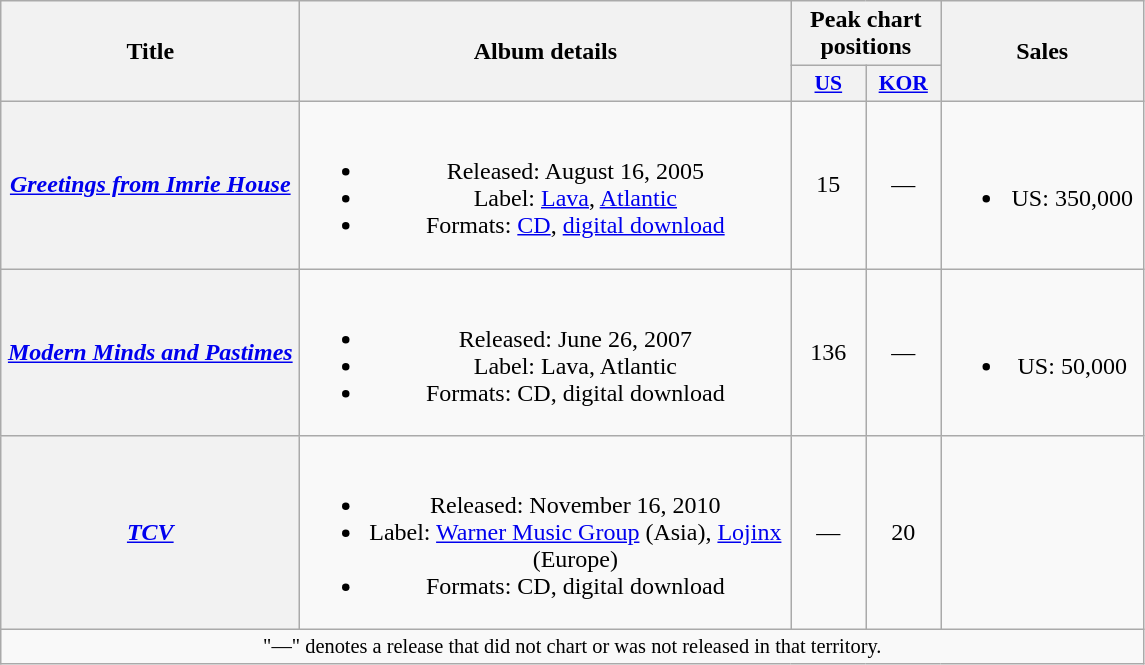<table class="wikitable plainrowheaders" style="text-align:center;">
<tr>
<th scope="col" rowspan="2" style="width:12em;">Title</th>
<th scope="col" rowspan="2" style="width:20em;">Album details</th>
<th scope="col" colspan="2">Peak chart positions</th>
<th scope="col" rowspan="2" style="width:8em;">Sales</th>
</tr>
<tr>
<th scope="col" style="width:3em;font-size:90%;"><a href='#'>US</a><br></th>
<th scope="col" style="width:3em;font-size:90%;"><a href='#'>KOR</a><br></th>
</tr>
<tr>
<th scope="row"><em><a href='#'>Greetings from Imrie House</a></em></th>
<td><br><ul><li>Released: August 16, 2005</li><li>Label: <a href='#'>Lava</a>, <a href='#'>Atlantic</a></li><li>Formats: <a href='#'>CD</a>, <a href='#'>digital download</a></li></ul></td>
<td>15</td>
<td>—</td>
<td><br><ul><li>US: 350,000</li></ul></td>
</tr>
<tr>
<th scope="row"><em><a href='#'>Modern Minds and Pastimes</a></em></th>
<td><br><ul><li>Released: June 26, 2007</li><li>Label: Lava, Atlantic</li><li>Formats: CD, digital download</li></ul></td>
<td>136</td>
<td>—</td>
<td><br><ul><li>US: 50,000</li></ul></td>
</tr>
<tr>
<th scope="row"><em><a href='#'>TCV</a></em></th>
<td><br><ul><li>Released: November 16, 2010</li><li>Label: <a href='#'>Warner Music Group</a> (Asia), <a href='#'>Lojinx</a> (Europe)</li><li>Formats: CD, digital download</li></ul></td>
<td>—</td>
<td>20</td>
<td></td>
</tr>
<tr>
<td colspan="8" style="font-size:85%">"—" denotes a release that did not chart or was not released in that territory.</td>
</tr>
</table>
